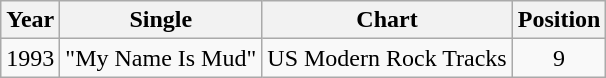<table class="wikitable">
<tr>
<th>Year</th>
<th>Single</th>
<th>Chart</th>
<th>Position</th>
</tr>
<tr>
<td>1993</td>
<td>"My Name Is Mud"</td>
<td>US Modern Rock Tracks</td>
<td align="center">9</td>
</tr>
</table>
